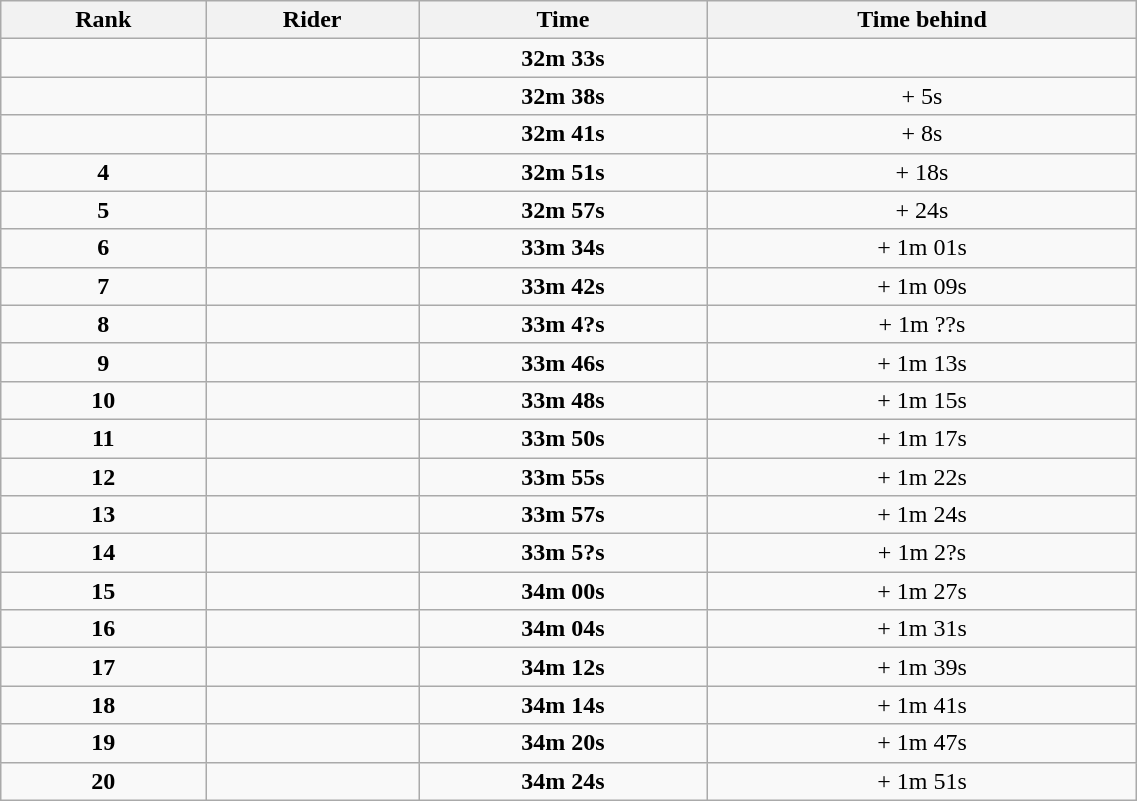<table class=wikitable style="text-align:center;" width="60%">
<tr>
<th>Rank</th>
<th>Rider</th>
<th>Time</th>
<th>Time behind</th>
</tr>
<tr>
<td></td>
<td align="left"></td>
<td><strong>32m 33s </strong></td>
<td></td>
</tr>
<tr>
<td></td>
<td align="left"></td>
<td><strong>32m 38s</strong></td>
<td>+ 5s</td>
</tr>
<tr>
<td></td>
<td align="left"></td>
<td><strong>32m 41s</strong></td>
<td>+ 8s</td>
</tr>
<tr>
<td><strong>4</strong></td>
<td align="left"></td>
<td><strong>32m 51s</strong></td>
<td>+ 18s</td>
</tr>
<tr>
<td><strong>5</strong></td>
<td align="left"></td>
<td><strong>32m 57s</strong></td>
<td>+ 24s</td>
</tr>
<tr>
<td><strong>6</strong></td>
<td align="left"></td>
<td><strong>33m 34s</strong></td>
<td>+ 1m 01s</td>
</tr>
<tr>
<td><strong>7</strong></td>
<td align="left"></td>
<td><strong>33m 42s</strong></td>
<td>+ 1m 09s</td>
</tr>
<tr>
<td><strong>8</strong></td>
<td align="left"></td>
<td><strong>33m 4?s</strong></td>
<td>+ 1m ??s</td>
</tr>
<tr>
<td><strong>9</strong></td>
<td align="left"></td>
<td><strong>33m 46s</strong></td>
<td>+ 1m 13s</td>
</tr>
<tr>
<td><strong>10</strong></td>
<td align="left"></td>
<td><strong>33m 48s</strong></td>
<td>+ 1m 15s</td>
</tr>
<tr>
<td><strong>11</strong></td>
<td align="left"></td>
<td><strong>33m 50s</strong></td>
<td>+ 1m 17s</td>
</tr>
<tr>
<td><strong>12</strong></td>
<td align="left"></td>
<td><strong>33m 55s</strong></td>
<td>+ 1m 22s</td>
</tr>
<tr>
<td><strong>13</strong></td>
<td align="left"></td>
<td><strong>33m 57s</strong></td>
<td>+ 1m 24s</td>
</tr>
<tr>
<td><strong>14</strong></td>
<td align="left"></td>
<td><strong>33m 5?s</strong></td>
<td>+ 1m 2?s</td>
</tr>
<tr>
<td><strong>15</strong></td>
<td align="left"></td>
<td><strong>34m 00s</strong></td>
<td>+ 1m 27s</td>
</tr>
<tr>
<td><strong>16</strong></td>
<td align="left"></td>
<td><strong>34m 04s</strong></td>
<td>+ 1m 31s</td>
</tr>
<tr>
<td><strong>17</strong></td>
<td align="left"></td>
<td><strong>34m 12s</strong></td>
<td>+ 1m 39s</td>
</tr>
<tr>
<td><strong>18</strong></td>
<td align="left"></td>
<td><strong>34m 14s</strong></td>
<td>+ 1m 41s</td>
</tr>
<tr>
<td><strong>19</strong></td>
<td align="left"></td>
<td><strong>34m 20s</strong></td>
<td>+ 1m 47s</td>
</tr>
<tr>
<td><strong>20</strong></td>
<td align="left"></td>
<td><strong>34m 24s</strong></td>
<td>+ 1m 51s</td>
</tr>
</table>
